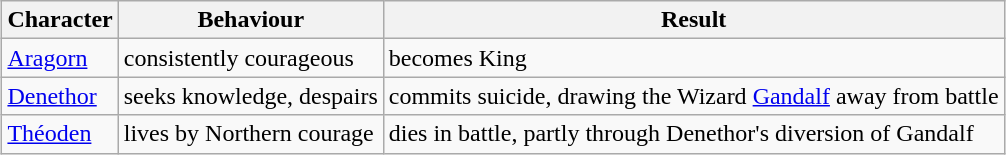<table class="wikitable" style="margin: 1em auto;">
<tr>
<th>Character</th>
<th>Behaviour</th>
<th>Result</th>
</tr>
<tr>
<td><a href='#'>Aragorn</a></td>
<td>consistently courageous</td>
<td>becomes King</td>
</tr>
<tr>
<td><a href='#'>Denethor</a></td>
<td>seeks knowledge, despairs</td>
<td>commits suicide, drawing the Wizard <a href='#'>Gandalf</a> away from battle</td>
</tr>
<tr>
<td><a href='#'>Théoden</a></td>
<td>lives by Northern courage</td>
<td>dies in battle, partly through Denethor's diversion of Gandalf</td>
</tr>
</table>
